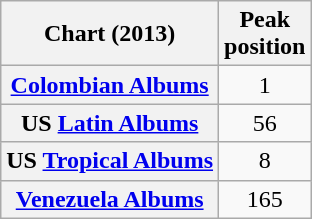<table class="wikitable sortable plainrowheaders">
<tr>
<th>Chart (2013)</th>
<th>Peak<br>position</th>
</tr>
<tr>
<th scope="row"><a href='#'>Colombian Albums</a></th>
<td style="text-align:center;">1</td>
</tr>
<tr>
<th scope="row">US <a href='#'>Latin Albums</a></th>
<td style="text-align:center;">56</td>
</tr>
<tr>
<th scope="row">US <a href='#'>Tropical Albums</a></th>
<td style="text-align:center;">8</td>
</tr>
<tr>
<th scope="row"><a href='#'>Venezuela Albums</a></th>
<td style="text-align:center;">165</td>
</tr>
</table>
